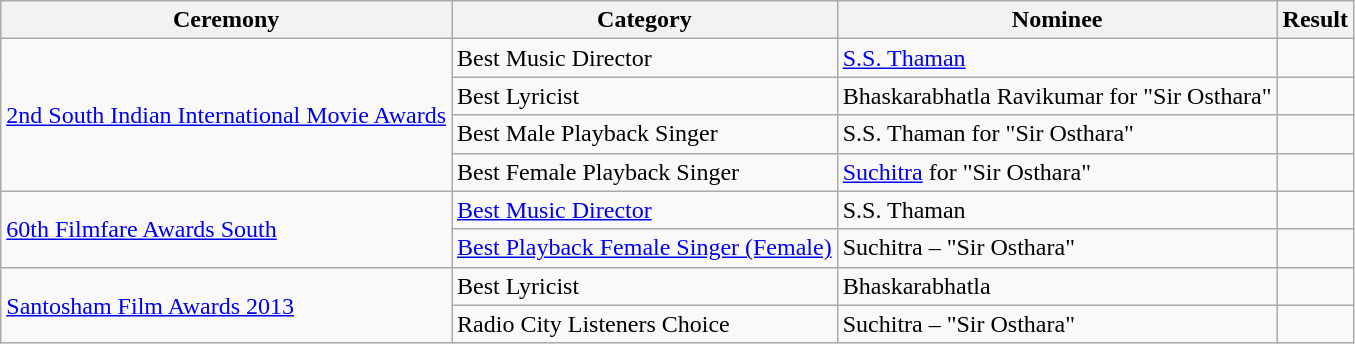<table class="wikitable">
<tr>
<th>Ceremony</th>
<th>Category</th>
<th>Nominee</th>
<th>Result</th>
</tr>
<tr>
<td rowspan="4"><a href='#'>2nd South Indian International Movie Awards</a></td>
<td>Best Music Director</td>
<td><a href='#'>S.S. Thaman</a></td>
<td></td>
</tr>
<tr>
<td>Best Lyricist</td>
<td>Bhaskarabhatla Ravikumar for "Sir Osthara"</td>
<td></td>
</tr>
<tr>
<td>Best Male Playback Singer</td>
<td>S.S. Thaman for "Sir Osthara"</td>
<td></td>
</tr>
<tr>
<td>Best Female Playback Singer</td>
<td><a href='#'>Suchitra</a> for "Sir Osthara"</td>
<td></td>
</tr>
<tr>
<td rowspan="2"><a href='#'>60th Filmfare Awards South</a></td>
<td><a href='#'>Best Music Director</a></td>
<td>S.S. Thaman</td>
<td></td>
</tr>
<tr>
<td><a href='#'>Best Playback Female Singer (Female)</a></td>
<td>Suchitra – "Sir Osthara"</td>
<td></td>
</tr>
<tr>
<td rowspan="2"><a href='#'>Santosham Film Awards 2013</a></td>
<td>Best Lyricist</td>
<td>Bhaskarabhatla</td>
<td></td>
</tr>
<tr>
<td>Radio City Listeners Choice</td>
<td>Suchitra – "Sir Osthara"</td>
<td></td>
</tr>
</table>
